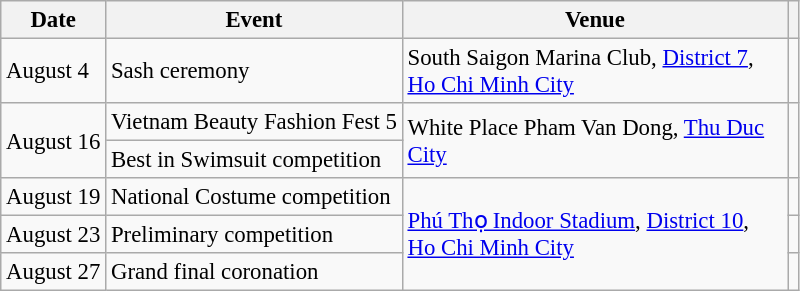<table class="wikitable" style="font-size: 95%;">
<tr>
<th>Date</th>
<th>Event</th>
<th width=250px>Venue</th>
<th></th>
</tr>
<tr>
<td>August 4</td>
<td>Sash ceremony</td>
<td>South Saigon Marina Club, <a href='#'>District 7</a>, <a href='#'>Ho Chi Minh City</a></td>
<td align=center></td>
</tr>
<tr>
<td Rowspan="2">August 16</td>
<td>Vietnam Beauty Fashion Fest 5</td>
<td Rowspan="2">White Place Pham Van Dong, <a href='#'>Thu Duc City</a></td>
<td rowspan="2" align=center></td>
</tr>
<tr>
<td>Best in Swimsuit competition</td>
</tr>
<tr>
<td>August 19</td>
<td>National Costume competition</td>
<td Rowspan="3"><a href='#'>Phú Thọ Indoor Stadium</a>, <a href='#'>District 10</a>, <a href='#'>Ho Chi Minh City</a></td>
<td align=center></td>
</tr>
<tr>
<td>August 23</td>
<td>Preliminary competition</td>
<td align=center></td>
</tr>
<tr>
<td>August 27</td>
<td>Grand final coronation</td>
<td align=center></td>
</tr>
</table>
